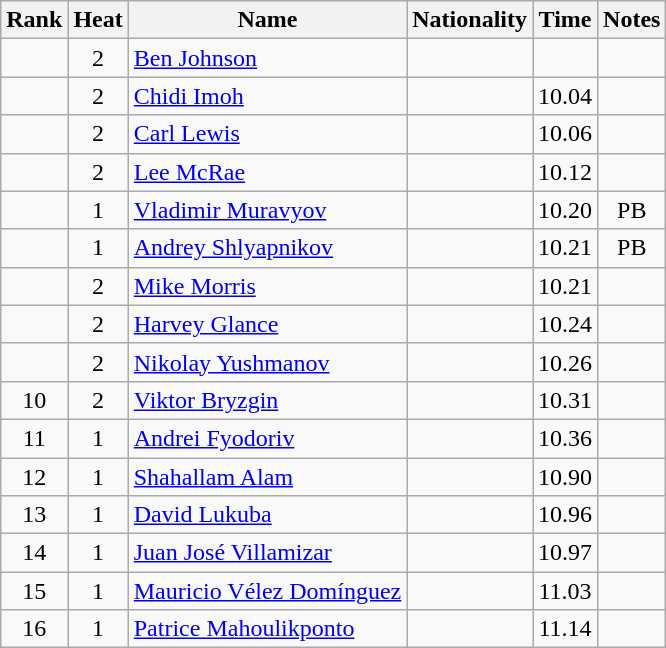<table class="wikitable sortable" style="text-align:center">
<tr>
<th>Rank</th>
<th>Heat</th>
<th>Name</th>
<th>Nationality</th>
<th>Time</th>
<th>Notes</th>
</tr>
<tr>
<td></td>
<td>2</td>
<td align=left><a href='#'>Ben Johnson</a></td>
<td align=left></td>
<td></td>
<td></td>
</tr>
<tr>
<td></td>
<td>2</td>
<td align=left><a href='#'>Chidi Imoh</a></td>
<td align=left></td>
<td>10.04</td>
<td></td>
</tr>
<tr>
<td></td>
<td>2</td>
<td align=left><a href='#'>Carl Lewis</a></td>
<td align=left></td>
<td>10.06</td>
<td></td>
</tr>
<tr>
<td></td>
<td>2</td>
<td align=left><a href='#'>Lee McRae</a></td>
<td align=left></td>
<td>10.12</td>
<td></td>
</tr>
<tr>
<td></td>
<td>1</td>
<td align=left><a href='#'>Vladimir Muravyov</a></td>
<td align=left></td>
<td>10.20</td>
<td>PB</td>
</tr>
<tr>
<td></td>
<td>1</td>
<td align=left><a href='#'>Andrey Shlyapnikov</a></td>
<td align=left></td>
<td>10.21</td>
<td>PB</td>
</tr>
<tr>
<td></td>
<td>2</td>
<td align=left><a href='#'>Mike Morris</a></td>
<td align=left></td>
<td>10.21</td>
<td></td>
</tr>
<tr>
<td></td>
<td>2</td>
<td align=left><a href='#'>Harvey Glance</a></td>
<td align=left></td>
<td>10.24</td>
<td></td>
</tr>
<tr>
<td></td>
<td>2</td>
<td align=left><a href='#'>Nikolay Yushmanov</a></td>
<td align=left></td>
<td>10.26</td>
<td></td>
</tr>
<tr>
<td>10</td>
<td>2</td>
<td align=left><a href='#'>Viktor Bryzgin</a></td>
<td align=left></td>
<td>10.31</td>
<td></td>
</tr>
<tr>
<td>11</td>
<td>1</td>
<td align=left><a href='#'>Andrei Fyodoriv</a></td>
<td align=left></td>
<td>10.36</td>
<td></td>
</tr>
<tr>
<td>12</td>
<td>1</td>
<td align=left><a href='#'>Shahallam Alam</a></td>
<td align=left></td>
<td>10.90</td>
<td></td>
</tr>
<tr>
<td>13</td>
<td>1</td>
<td align=left><a href='#'>David Lukuba</a></td>
<td align=left></td>
<td>10.96</td>
<td></td>
</tr>
<tr>
<td>14</td>
<td>1</td>
<td align=left><a href='#'>Juan José Villamizar</a></td>
<td align=left></td>
<td>10.97</td>
<td></td>
</tr>
<tr>
<td>15</td>
<td>1</td>
<td align=left><a href='#'>Mauricio Vélez Domínguez</a></td>
<td align=left></td>
<td>11.03</td>
<td></td>
</tr>
<tr>
<td>16</td>
<td>1</td>
<td align=left><a href='#'>Patrice Mahoulikponto</a></td>
<td align=left></td>
<td>11.14</td>
<td></td>
</tr>
</table>
